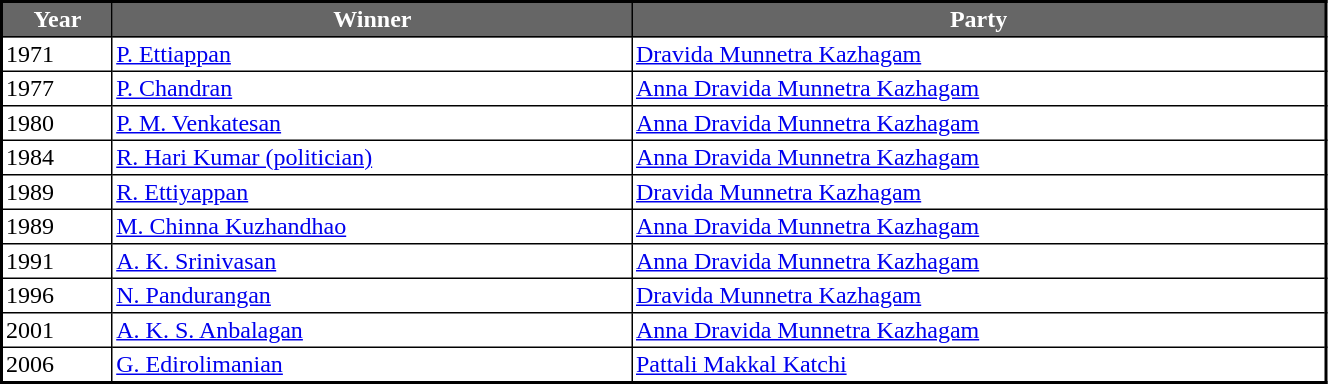<table width="70%" cellpadding="2" cellspacing="0" border="1" style="border-collapse: collapse; border: 2px #000000 solid; font-size: x-big; font-family: verdana">
<tr>
<th style="background-color:#666666; color:white">Year</th>
<th style="background-color:#666666; color:white">Winner</th>
<th style="background-color:#666666; color:white">Party</th>
</tr>
<tr --->
<td>1971</td>
<td><a href='#'>P. Ettiappan</a></td>
<td><a href='#'>Dravida Munnetra Kazhagam</a></td>
</tr>
<tr --->
<td>1977</td>
<td><a href='#'>P. Chandran</a></td>
<td><a href='#'>Anna Dravida Munnetra Kazhagam</a></td>
</tr>
<tr --->
<td>1980</td>
<td><a href='#'>P. M. Venkatesan</a></td>
<td><a href='#'>Anna Dravida Munnetra Kazhagam</a></td>
</tr>
<tr --->
<td>1984</td>
<td><a href='#'>R. Hari Kumar (politician)</a></td>
<td><a href='#'>Anna Dravida Munnetra Kazhagam</a></td>
</tr>
<tr --->
<td>1989</td>
<td><a href='#'>R. Ettiyappan</a></td>
<td><a href='#'>Dravida Munnetra Kazhagam</a></td>
</tr>
<tr --->
<td>1989</td>
<td><a href='#'>M. Chinna Kuzhandhao</a></td>
<td><a href='#'>Anna Dravida Munnetra Kazhagam</a></td>
</tr>
<tr --->
<td>1991</td>
<td><a href='#'>A. K. Srinivasan</a></td>
<td><a href='#'>Anna Dravida Munnetra Kazhagam</a></td>
</tr>
<tr --->
<td>1996</td>
<td><a href='#'>N. Pandurangan</a></td>
<td><a href='#'>Dravida Munnetra Kazhagam</a></td>
</tr>
<tr --->
<td>2001</td>
<td><a href='#'>A. K. S. Anbalagan</a></td>
<td><a href='#'>Anna Dravida Munnetra Kazhagam</a></td>
</tr>
<tr --->
<td>2006</td>
<td><a href='#'>G. Edirolimanian</a></td>
<td><a href='#'>Pattali Makkal Katchi</a></td>
</tr>
</table>
